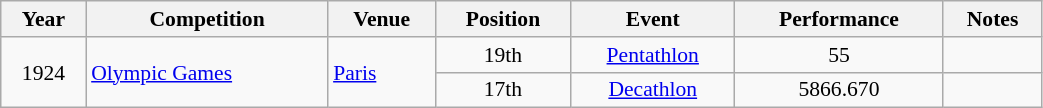<table class="wikitable" width=55% style="font-size:90%; text-align:center;">
<tr>
<th>Year</th>
<th>Competition</th>
<th>Venue</th>
<th>Position</th>
<th>Event</th>
<th>Performance</th>
<th>Notes</th>
</tr>
<tr>
<td rowspan=2>1924</td>
<td rowspan=2 align=left><a href='#'>Olympic Games</a></td>
<td rowspan=2 align=left> <a href='#'>Paris</a></td>
<td>19th</td>
<td><a href='#'>Pentathlon</a></td>
<td>55</td>
<td></td>
</tr>
<tr>
<td>17th</td>
<td><a href='#'>Decathlon</a></td>
<td>5866.670</td>
<td></td>
</tr>
</table>
